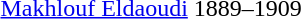<table>
<tr>
<td><a href='#'>Makhlouf Eldaoudi</a></td>
<td>1889–1909</td>
</tr>
</table>
